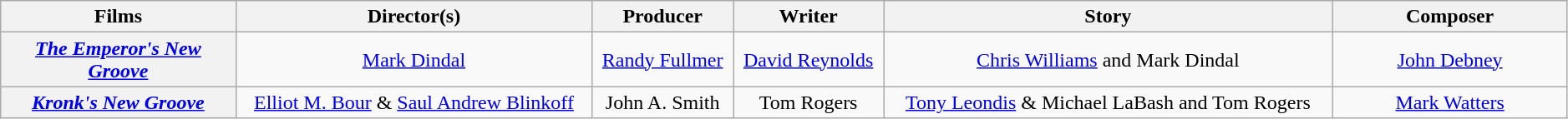<table class="wikitable" style="text-align:center" width=99%>
<tr>
<th rowspan="1" width="15%">Films</th>
<th colspan="1" align="center">Director(s)</th>
<th colspan="1" align="center">Producer</th>
<th colspan="1" align="center">Writer</th>
<th colspan="1" align="center">Story</th>
<th rowspan="1" width="15%">Composer</th>
</tr>
<tr>
<th><em><a href='#'>The Emperor's New Groove</a></em></th>
<td colspan="1"><a href='#'>Mark Dindal</a></td>
<td colspan="1"><a href='#'>Randy Fullmer</a></td>
<td colspan="1"><a href='#'>David Reynolds</a></td>
<td colspan="1"><a href='#'>Chris Williams</a> and Mark Dindal</td>
<td colspan="1"><a href='#'>John Debney</a></td>
</tr>
<tr>
<th><em><a href='#'>Kronk's New Groove</a></em></th>
<td colspan="1"><a href='#'>Elliot M. Bour</a> & <a href='#'>Saul Andrew Blinkoff</a></td>
<td colspan="1">John A. Smith</td>
<td colspan="1">Tom Rogers</td>
<td colspan="1"><a href='#'>Tony Leondis</a> & Michael LaBash and Tom Rogers</td>
<td colspan="1"><a href='#'>Mark Watters</a></td>
</tr>
</table>
